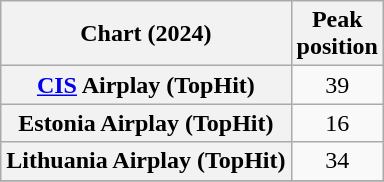<table class="wikitable plainrowheaders sortable" style="text-align:center">
<tr>
<th scope="col">Chart (2024)</th>
<th scope="col">Peak<br>position</th>
</tr>
<tr>
<th scope="row"><a href='#'>CIS</a> Airplay (TopHit)</th>
<td>39</td>
</tr>
<tr>
<th scope="row">Estonia Airplay (TopHit)</th>
<td>16</td>
</tr>
<tr>
<th scope="row">Lithuania Airplay (TopHit)</th>
<td>34</td>
</tr>
<tr>
</tr>
</table>
